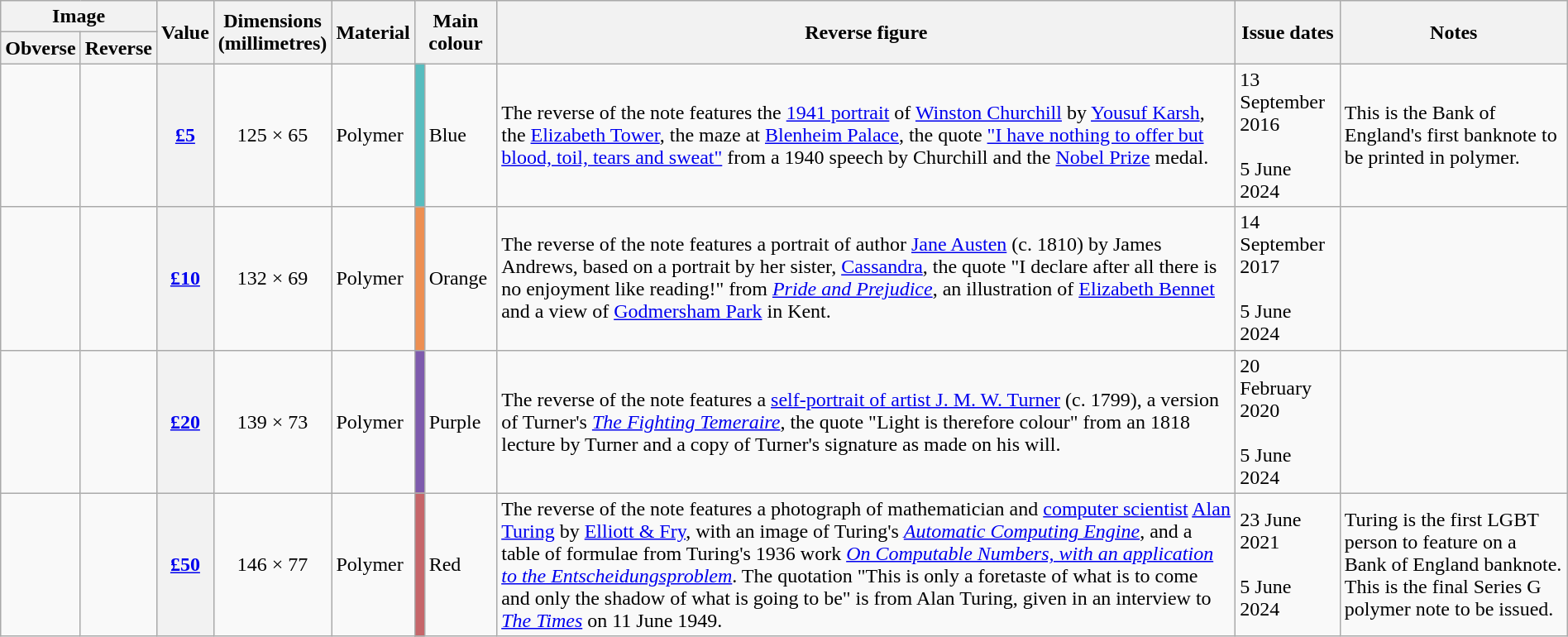<table class="wikitable" style="margin:auto;">
<tr>
<th colspan="2">Image</th>
<th rowspan="2">Value</th>
<th rowspan="2">Dimensions<br>(millimetres)</th>
<th rowspan="2">Material</th>
<th colspan="2" rowspan="2">Main colour</th>
<th rowspan="2">Reverse figure</th>
<th rowspan="2">Issue dates</th>
<th rowspan="2">Notes</th>
</tr>
<tr The age of iron and glass>
<th>Obverse</th>
<th>Reverse</th>
</tr>
<tr>
<td style="text-align:center;"><br></td>
<td style="text-align:center;"><br></td>
<th><a href='#'>£5</a></th>
<td style="text-align:center;">125 × 65</td>
<td>Polymer</td>
<td style="text-align:center; background:#57bdbf;"></td>
<td>Blue</td>
<td>The reverse of the note features the <a href='#'>1941 portrait</a> of <a href='#'>Winston Churchill</a> by <a href='#'>Yousuf Karsh</a>, the <a href='#'>Elizabeth Tower</a>,  the maze at <a href='#'>Blenheim Palace</a>, the quote <a href='#'>"I have nothing to offer but blood, toil, tears and sweat"</a> from a 1940 speech by Churchill and the <a href='#'>Nobel Prize</a> medal.</td>
<td>13 September 2016<br><br>5 June 2024</td>
<td>This is the Bank of England's first banknote to be printed in polymer.</td>
</tr>
<tr>
<td style="text-align:center;"><br></td>
<td style="text-align:center;"><br></td>
<th><a href='#'>£10</a></th>
<td style="text-align:center;">132 × 69</td>
<td>Polymer</td>
<td style="text-align:center; background:#ed8f52;"></td>
<td>Orange</td>
<td>The reverse of the note features a portrait of author <a href='#'>Jane Austen</a> (c. 1810) by James Andrews, based on a portrait by her sister, <a href='#'>Cassandra</a>, the quote "I declare after all there is no enjoyment like reading!" from <em><a href='#'>Pride and Prejudice</a></em>, an illustration of <a href='#'>Elizabeth Bennet</a> and a view of <a href='#'>Godmersham Park</a> in Kent.</td>
<td>14 September 2017<br><br>5 June 2024</td>
</tr>
<tr>
<td style="text-align:center;"><br></td>
<td style="text-align:center;"><br></td>
<th><a href='#'>£20</a></th>
<td style="text-align:center;">139 × 73</td>
<td>Polymer</td>
<td style="text-align:center; background: #7e5bad;"></td>
<td>Purple</td>
<td>The reverse of the note features a <a href='#'>self-portrait of artist J. M. W. Turner</a> (c. 1799), a version of Turner's <em><a href='#'>The Fighting Temeraire</a></em>, the quote "Light is therefore colour" from an 1818 lecture by Turner and a copy of Turner's signature as made on his will.</td>
<td>20 February 2020<br><br>5 June 2024</td>
<td></td>
</tr>
<tr>
<td style="text-align:center;"><br></td>
<td style="text-align:center;"><br></td>
<th><a href='#'>£50</a></th>
<td style="text-align:center;">146 × 77</td>
<td>Polymer</td>
<td style="text-align:center; background:#c6666a;"></td>
<td>Red</td>
<td>The reverse of the note features a photograph of mathematician and <a href='#'>computer scientist</a> <a href='#'>Alan Turing</a> by  <a href='#'>Elliott & Fry</a>, with an image of Turing's <em><a href='#'>Automatic Computing Engine</a></em>, and a table of formulae from Turing's 1936 work <a href='#'><em>On Computable Numbers, with an application to the Entscheidungsproblem</em></a>. The quotation "This is only a foretaste of what is to come and only the shadow of what is going to be" is from Alan Turing, given in an interview to <em><a href='#'>The Times</a></em> on 11 June 1949.</td>
<td>23 June 2021<br><br>5 June 2024</td>
<td>Turing is the first LGBT person to feature on a Bank of England banknote. This is the final Series G polymer note to be issued.</td>
</tr>
</table>
